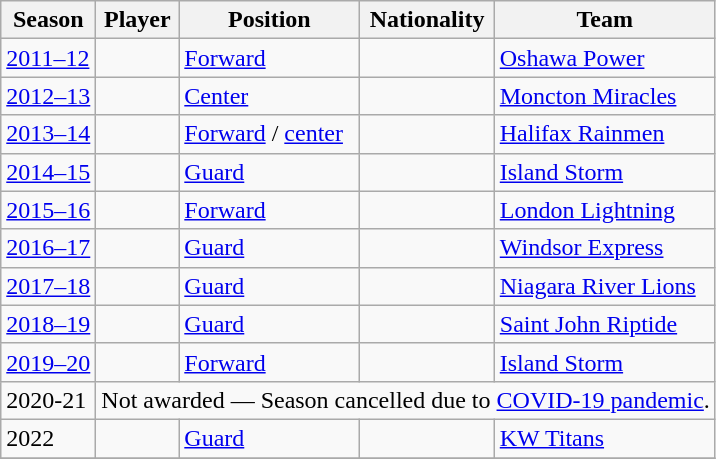<table class="wikitable plainrowheaders sortable" summary="Season (sortable), Player (sortable), Position (sortable), Nationality (sortable) and Team (sortable)">
<tr>
<th scope="col">Season</th>
<th scope="col">Player</th>
<th scope="col">Position</th>
<th scope="col">Nationality</th>
<th scope="col">Team</th>
</tr>
<tr>
<td><a href='#'>2011–12</a></td>
<td></td>
<td><a href='#'>Forward</a></td>
<td></td>
<td><a href='#'>Oshawa Power</a></td>
</tr>
<tr>
<td><a href='#'>2012–13</a></td>
<td></td>
<td><a href='#'>Center</a></td>
<td></td>
<td><a href='#'>Moncton Miracles</a></td>
</tr>
<tr>
<td><a href='#'>2013–14</a></td>
<td></td>
<td><a href='#'>Forward</a> / <a href='#'>center</a></td>
<td></td>
<td><a href='#'>Halifax Rainmen</a></td>
</tr>
<tr>
<td><a href='#'>2014–15</a></td>
<td></td>
<td><a href='#'>Guard</a></td>
<td></td>
<td><a href='#'>Island Storm</a></td>
</tr>
<tr>
<td><a href='#'>2015–16</a></td>
<td></td>
<td><a href='#'>Forward</a></td>
<td></td>
<td><a href='#'>London Lightning</a></td>
</tr>
<tr>
<td><a href='#'>2016–17</a></td>
<td></td>
<td><a href='#'>Guard</a></td>
<td></td>
<td><a href='#'>Windsor Express</a></td>
</tr>
<tr>
<td><a href='#'>2017–18</a></td>
<td></td>
<td><a href='#'>Guard</a></td>
<td></td>
<td><a href='#'>Niagara River Lions</a></td>
</tr>
<tr>
<td><a href='#'>2018–19</a></td>
<td></td>
<td><a href='#'>Guard</a></td>
<td></td>
<td><a href='#'>Saint John Riptide</a></td>
</tr>
<tr>
<td><a href='#'>2019–20</a></td>
<td></td>
<td><a href='#'>Forward</a></td>
<td></td>
<td><a href='#'>Island Storm</a></td>
</tr>
<tr>
<td>2020-21</td>
<td colspan="4">Not awarded — Season cancelled due to <a href='#'>COVID-19 pandemic</a>.</td>
</tr>
<tr>
<td>2022</td>
<td></td>
<td><a href='#'>Guard</a></td>
<td></td>
<td><a href='#'>KW Titans</a></td>
</tr>
<tr>
</tr>
</table>
